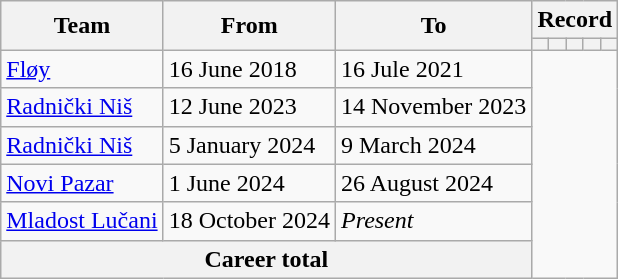<table class="wikitable" style="text-align:center">
<tr>
<th rowspan=2>Team</th>
<th rowspan=2>From</th>
<th rowspan=2>To</th>
<th colspan=8>Record</th>
</tr>
<tr>
<th></th>
<th></th>
<th></th>
<th></th>
<th></th>
</tr>
<tr>
<td align=left><a href='#'>Fløy</a></td>
<td align=left>16 June 2018</td>
<td align=left>16 Jule 2021<br></td>
</tr>
<tr>
<td align=left><a href='#'>Radnički Niš</a></td>
<td align=left>12 June 2023</td>
<td align=left>14 November 2023<br></td>
</tr>
<tr>
<td align=left><a href='#'>Radnički Niš</a></td>
<td align=left>5 January 2024</td>
<td align=left>9 March 2024<br></td>
</tr>
<tr>
<td align=left><a href='#'>Novi Pazar</a></td>
<td align=left>1 June  2024</td>
<td align=left>26 August 2024<br></td>
</tr>
<tr>
<td align=left><a href='#'>Mladost Lučani</a></td>
<td align=left>18 October 2024</td>
<td align=left><em>Present</em><br></td>
</tr>
<tr>
<th colspan=3>Career total<br></th>
</tr>
</table>
